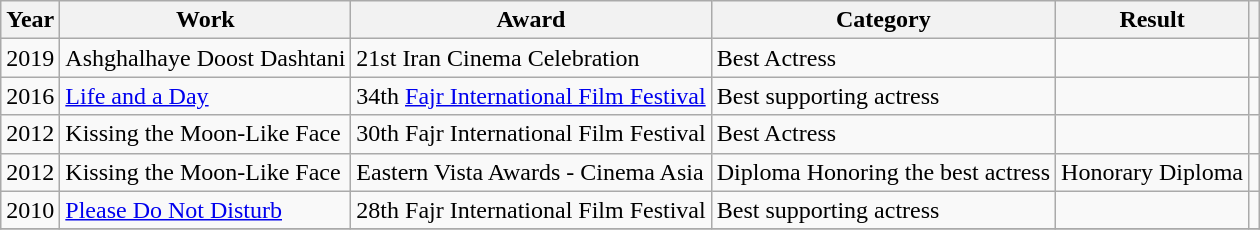<table class="wikitable sortable">
<tr>
<th>Year</th>
<th>Work</th>
<th>Award</th>
<th>Category</th>
<th>Result</th>
<th></th>
</tr>
<tr>
<td>2019</td>
<td>Ashghalhaye Doost Dashtani</td>
<td>21st Iran Cinema Celebration</td>
<td>Best Actress</td>
<td></td>
<td></td>
</tr>
<tr>
<td>2016</td>
<td><a href='#'>Life and a Day</a></td>
<td>34th <a href='#'>Fajr International Film Festival</a></td>
<td>Best supporting actress</td>
<td></td>
<td></td>
</tr>
<tr>
<td>2012</td>
<td>Kissing the Moon-Like Face</td>
<td>30th Fajr International Film Festival</td>
<td>Best Actress</td>
<td></td>
<td></td>
</tr>
<tr>
<td>2012</td>
<td>Kissing the Moon-Like Face</td>
<td>Eastern Vista Awards - Cinema Asia</td>
<td>Diploma Honoring the best actress</td>
<td>Honorary Diploma</td>
<td></td>
</tr>
<tr>
<td>2010</td>
<td><a href='#'>Please Do Not Disturb</a></td>
<td>28th Fajr International Film Festival</td>
<td>Best supporting actress</td>
<td></td>
<td></td>
</tr>
<tr>
</tr>
</table>
